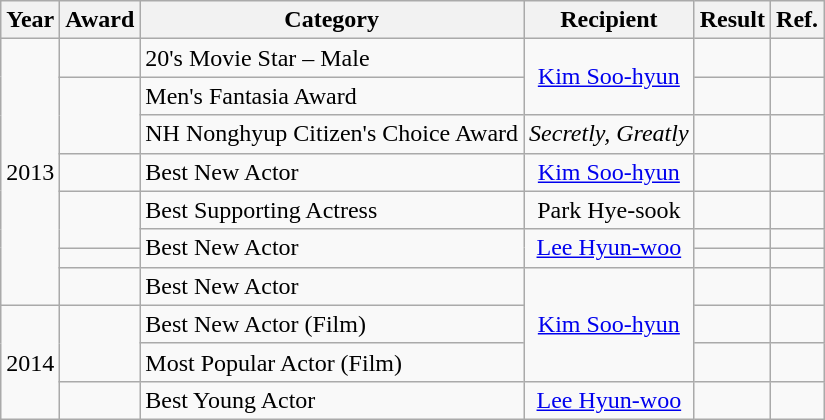<table class="wikitable sortable">
<tr style="text-align:center;">
<th>Year</th>
<th>Award</th>
<th>Category</th>
<th>Recipient</th>
<th>Result</th>
<th>Ref.</th>
</tr>
<tr>
<td rowspan="8" style="text-align:center;">2013</td>
<td></td>
<td>20's Movie Star – Male</td>
<td rowspan="2" style="text-align:center;"><a href='#'>Kim Soo-hyun</a></td>
<td></td>
<td></td>
</tr>
<tr>
<td rowspan="2"></td>
<td>Men's Fantasia Award</td>
<td></td>
<td></td>
</tr>
<tr>
<td>NH Nonghyup Citizen's Choice Award</td>
<td style="text-align:center;"><em>Secretly, Greatly</em></td>
<td></td>
<td></td>
</tr>
<tr>
<td></td>
<td>Best New Actor</td>
<td style="text-align:center;"><a href='#'>Kim Soo-hyun</a></td>
<td></td>
<td></td>
</tr>
<tr>
<td rowspan="2"></td>
<td>Best Supporting Actress</td>
<td style="text-align:center;">Park Hye-sook</td>
<td></td>
<td></td>
</tr>
<tr>
<td rowspan="2">Best New Actor</td>
<td rowspan="2" style="text-align:center;"><a href='#'>Lee Hyun-woo</a></td>
<td></td>
<td></td>
</tr>
<tr>
<td></td>
<td></td>
<td></td>
</tr>
<tr>
<td></td>
<td>Best New Actor</td>
<td rowspan="3" style="text-align:center;"><a href='#'>Kim Soo-hyun</a></td>
<td></td>
<td></td>
</tr>
<tr>
<td rowspan="3" style="text-align:center;">2014</td>
<td rowspan="2"></td>
<td>Best New Actor (Film)</td>
<td></td>
<td></td>
</tr>
<tr>
<td>Most Popular Actor (Film)</td>
<td></td>
<td></td>
</tr>
<tr>
<td></td>
<td>Best Young Actor</td>
<td style="text-align:center;"><a href='#'>Lee Hyun-woo</a></td>
<td></td>
<td></td>
</tr>
</table>
